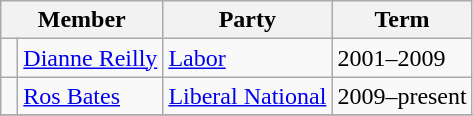<table class="wikitable">
<tr>
<th colspan="2">Member</th>
<th>Party</th>
<th>Term</th>
</tr>
<tr>
<td> </td>
<td><a href='#'>Dianne Reilly</a></td>
<td><a href='#'>Labor</a></td>
<td>2001–2009</td>
</tr>
<tr>
<td> </td>
<td><a href='#'>Ros Bates</a></td>
<td><a href='#'>Liberal National</a></td>
<td>2009–present</td>
</tr>
<tr>
</tr>
</table>
